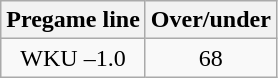<table class="wikitable">
<tr align="center">
<th style=>Pregame line</th>
<th style=>Over/under</th>
</tr>
<tr align="center">
<td>WKU –1.0</td>
<td>68</td>
</tr>
</table>
